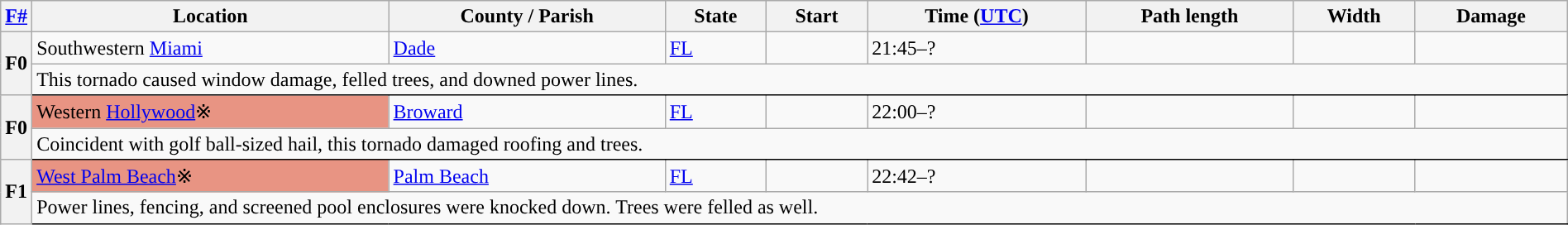<table class="wikitable sortable" style="width:100%;">
<tr>
<th scope="col"  style="width:2%; text-align:center;"><a href='#'>F#</a></th>
<th scope="col" text-align:center;" class="unsortable">Location</th>
<th scope="col" text-align:center;" class="unsortable">County / Parish</th>
<th scope="col" text-align:center;">State</th>
<th scope="col" align="center">Start </th>
<th scope="col" text-align:center;">Time (<a href='#'>UTC</a>)</th>
<th scope="col" text-align:center;">Path length</th>
<th scope="col" text-align:center;">Width</th>
<th scope="col" align="center">Damage</th>
</tr>
<tr>
<th scope="row" rowspan="2" style="background-color:#">F0</th>
<td>Southwestern <a href='#'>Miami</a></td>
<td><a href='#'>Dade</a></td>
<td><a href='#'>FL</a></td>
<td></td>
<td>21:45–?</td>
<td></td>
<td></td>
<td></td>
</tr>
<tr class="expand-child">
<td colspan="9" style=" border-bottom: 1px solid black;">This tornado caused window damage, felled trees, and downed power lines.</td>
</tr>
<tr>
<th scope="row" rowspan="2" style="background-color:#">F0</th>
<td bgcolor=#E89483>Western <a href='#'>Hollywood</a>※</td>
<td><a href='#'>Broward</a></td>
<td><a href='#'>FL</a></td>
<td></td>
<td>22:00–?</td>
<td></td>
<td></td>
<td></td>
</tr>
<tr class="expand-child">
<td colspan="9" style=" border-bottom: 1px solid black;">Coincident with golf ball-sized hail, this tornado damaged roofing and trees.</td>
</tr>
<tr>
<th scope="row" rowspan="2" style="background-color:#">F1</th>
<td bgcolor=#E89483><a href='#'>West Palm Beach</a>※</td>
<td><a href='#'>Palm Beach</a></td>
<td><a href='#'>FL</a></td>
<td></td>
<td>22:42–?</td>
<td></td>
<td></td>
<td></td>
</tr>
<tr class="expand-child">
<td colspan="9" style=" border-bottom: 1px solid black;">Power lines, fencing, and screened pool enclosures were knocked down. Trees were felled as well.</td>
</tr>
</table>
